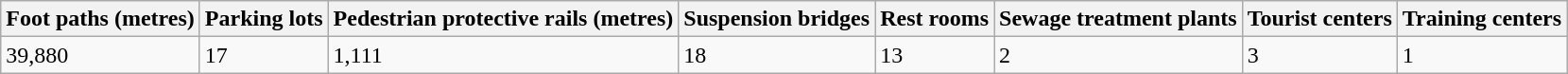<table class="wikitable">
<tr>
<th>Foot paths (metres)</th>
<th>Parking lots</th>
<th>Pedestrian protective rails (metres)</th>
<th>Suspension bridges</th>
<th>Rest rooms</th>
<th>Sewage treatment plants</th>
<th>Tourist centers</th>
<th>Training centers</th>
</tr>
<tr>
<td>39,880</td>
<td>17</td>
<td>1,111</td>
<td>18</td>
<td>13</td>
<td>2</td>
<td>3</td>
<td>1</td>
</tr>
</table>
